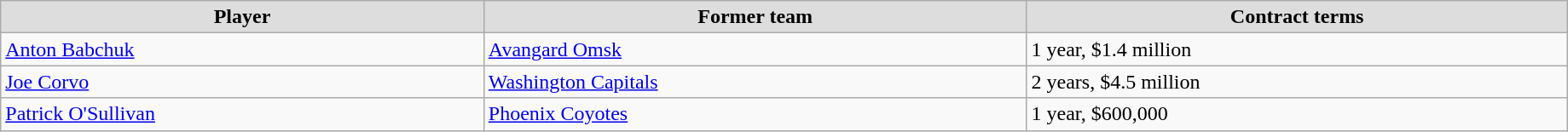<table class="wikitable" width=97%>
<tr align="center" bgcolor="#dddddd">
<td><strong>Player</strong></td>
<td><strong>Former team</strong></td>
<td><strong>Contract terms</strong></td>
</tr>
<tr>
<td><a href='#'>Anton Babchuk</a></td>
<td><a href='#'>Avangard Omsk</a></td>
<td>1 year, $1.4 million</td>
</tr>
<tr>
<td><a href='#'>Joe Corvo</a></td>
<td><a href='#'>Washington Capitals</a></td>
<td>2 years, $4.5 million</td>
</tr>
<tr>
<td><a href='#'>Patrick O'Sullivan</a></td>
<td><a href='#'>Phoenix Coyotes</a></td>
<td>1 year, $600,000</td>
</tr>
</table>
